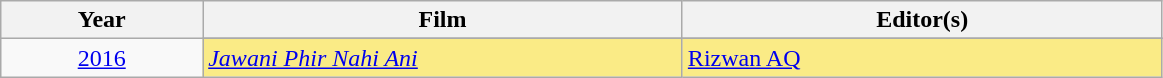<table class="wikitable">
<tr>
<th width="8%">Year</th>
<th width="19%">Film</th>
<th width="19%">Editor(s)</th>
</tr>
<tr>
<td rowspan=2 style="text-align:center"><a href='#'>2016</a><br></td>
</tr>
<tr style="background:#FAEB86">
<td><em><a href='#'>Jawani Phir Nahi Ani</a></em></td>
<td><a href='#'>Rizwan AQ</a></td>
</tr>
</table>
